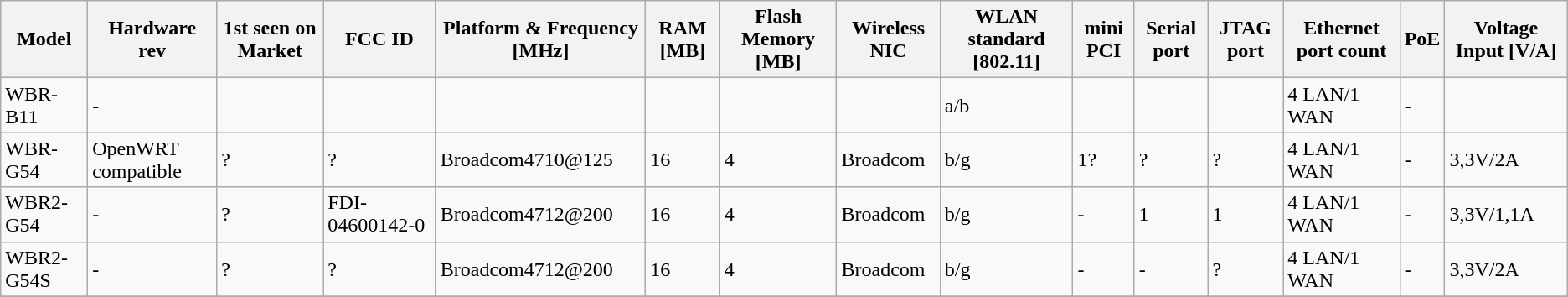<table class="wikitable sortable">
<tr>
<th>Model</th>
<th>Hardware rev</th>
<th>1st seen on Market</th>
<th>FCC ID</th>
<th>Platform & Frequency [MHz]</th>
<th>RAM [MB]</th>
<th>Flash Memory [MB]</th>
<th>Wireless NIC</th>
<th>WLAN standard [802.11]</th>
<th>mini PCI</th>
<th>Serial port</th>
<th>JTAG port</th>
<th>Ethernet port count</th>
<th>PoE</th>
<th>Voltage Input [V/A]</th>
</tr>
<tr>
<td>WBR-B11</td>
<td>-</td>
<td></td>
<td></td>
<td></td>
<td></td>
<td></td>
<td></td>
<td>a/b</td>
<td></td>
<td></td>
<td></td>
<td>4 LAN/1 WAN</td>
<td>-</td>
<td></td>
</tr>
<tr>
<td>WBR-G54</td>
<td>OpenWRT compatible </td>
<td>?</td>
<td>?</td>
<td>Broadcom4710@125</td>
<td>16</td>
<td>4</td>
<td>Broadcom</td>
<td>b/g</td>
<td>1?</td>
<td>?</td>
<td>?</td>
<td>4 LAN/1 WAN</td>
<td>-</td>
<td>3,3V/2A</td>
</tr>
<tr>
<td>WBR2-G54</td>
<td>-</td>
<td>?</td>
<td>FDI-04600142-0</td>
<td>Broadcom4712@200</td>
<td>16</td>
<td>4</td>
<td>Broadcom</td>
<td>b/g</td>
<td>-</td>
<td>1</td>
<td>1</td>
<td>4 LAN/1 WAN</td>
<td>-</td>
<td>3,3V/1,1A</td>
</tr>
<tr>
<td>WBR2-G54S</td>
<td>-</td>
<td>?</td>
<td>?</td>
<td>Broadcom4712@200</td>
<td>16</td>
<td>4</td>
<td>Broadcom</td>
<td>b/g</td>
<td>-</td>
<td>-</td>
<td>?</td>
<td>4 LAN/1 WAN</td>
<td>-</td>
<td>3,3V/2A</td>
</tr>
<tr>
</tr>
</table>
